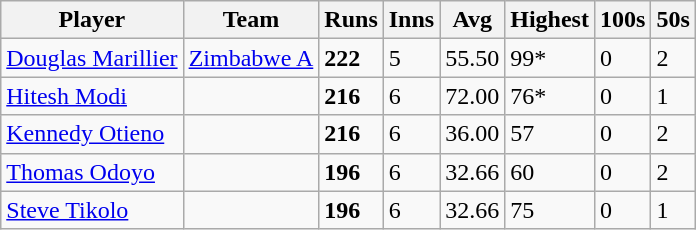<table class="wikitable sortable">
<tr>
<th>Player</th>
<th>Team</th>
<th>Runs</th>
<th>Inns</th>
<th>Avg</th>
<th>Highest</th>
<th>100s</th>
<th>50s</th>
</tr>
<tr>
<td><a href='#'>Douglas Marillier</a></td>
<td> <a href='#'>Zimbabwe A</a></td>
<td><strong>222</strong></td>
<td>5</td>
<td>55.50</td>
<td>99*</td>
<td>0</td>
<td>2</td>
</tr>
<tr>
<td><a href='#'>Hitesh Modi</a></td>
<td></td>
<td><strong>216</strong></td>
<td>6</td>
<td>72.00</td>
<td>76*</td>
<td>0</td>
<td>1</td>
</tr>
<tr>
<td><a href='#'>Kennedy Otieno</a></td>
<td></td>
<td><strong>216</strong></td>
<td>6</td>
<td>36.00</td>
<td>57</td>
<td>0</td>
<td>2</td>
</tr>
<tr>
<td><a href='#'>Thomas Odoyo</a></td>
<td></td>
<td><strong>196</strong></td>
<td>6</td>
<td>32.66</td>
<td>60</td>
<td>0</td>
<td>2</td>
</tr>
<tr>
<td><a href='#'>Steve Tikolo</a></td>
<td></td>
<td><strong>196</strong></td>
<td>6</td>
<td>32.66</td>
<td>75</td>
<td>0</td>
<td>1</td>
</tr>
</table>
